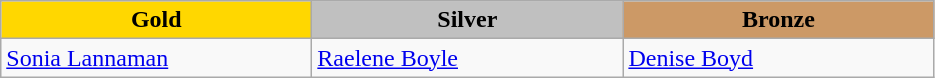<table class="wikitable" style="text-align:left">
<tr align="center">
<td width=200 bgcolor=gold><strong>Gold</strong></td>
<td width=200 bgcolor=silver><strong>Silver</strong></td>
<td width=200 bgcolor=CC9966><strong>Bronze</strong></td>
</tr>
<tr>
<td><a href='#'>Sonia Lannaman</a><br><em></em></td>
<td><a href='#'>Raelene Boyle</a><br><em></em></td>
<td><a href='#'>Denise Boyd</a><br><em></em></td>
</tr>
</table>
